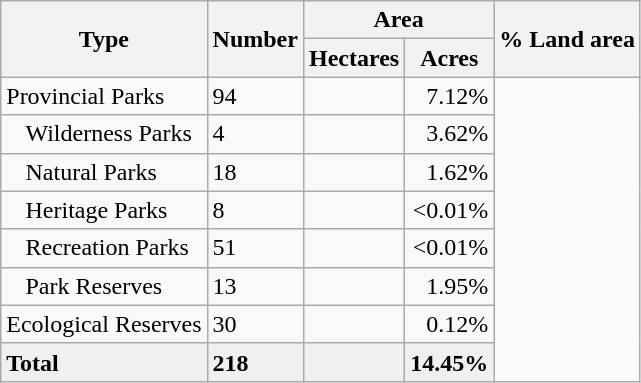<table class="wikitable floatright sortable">
<tr>
<th rowspan=2 scope=col>Type</th>
<th rowspan=2 scope=col>Number</th>
<th colspan=2 scope=colgroup>Area</th>
<th rowspan=2 scope=col>% Land area</th>
</tr>
<tr>
<th scope="col">Hectares</th>
<th scope="col">Acres</th>
</tr>
<tr>
<td>Provincial Parks</td>
<td>94</td>
<td></td>
<td style="text-align:right">7.12%</td>
</tr>
<tr>
<td style="padding-left:1em">Wilderness Parks</td>
<td>4</td>
<td></td>
<td style="text-align:right">3.62%</td>
</tr>
<tr>
<td style="padding-left:1em">Natural Parks</td>
<td>18</td>
<td></td>
<td style="text-align:right">1.62%</td>
</tr>
<tr>
<td style="padding-left:1em">Heritage Parks</td>
<td>8</td>
<td></td>
<td style="text-align:right"><0.01%</td>
</tr>
<tr>
<td style="padding-left:1em">Recreation Parks</td>
<td>51</td>
<td></td>
<td style="text-align:right"><0.01%</td>
</tr>
<tr>
<td style="padding-left:1em">Park Reserves</td>
<td>13</td>
<td></td>
<td style="text-align:right">1.95%</td>
</tr>
<tr>
<td>Ecological Reserves</td>
<td>30</td>
<td></td>
<td style="text-align:right">0.12%</td>
</tr>
<tr style="font-weight:bold; background:#f0f0f0;">
<td>Total</td>
<td>218</td>
<td></td>
<td>14.45%</td>
</tr>
</table>
